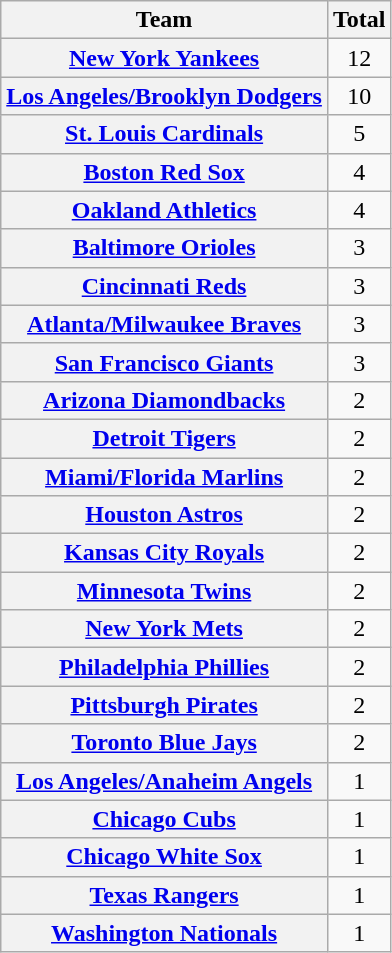<table class="wikitable sortable plainrowheaders" border="1" style="text-align:center">
<tr>
<th scope="col" style="text-align:center;">Team</th>
<th scope="col" style="text-align:center;">Total</th>
</tr>
<tr>
<th scope="row" style="text-align:center;"><a href='#'>New York Yankees</a></th>
<td>12</td>
</tr>
<tr>
<th scope="row" style="text-align:center;"><a href='#'>Los Angeles/Brooklyn Dodgers</a></th>
<td>10</td>
</tr>
<tr>
<th scope="row" style="text-align:center;"><a href='#'>St. Louis Cardinals</a></th>
<td>5</td>
</tr>
<tr>
<th scope="row" style="text-align:center;"><a href='#'>Boston Red Sox</a></th>
<td>4</td>
</tr>
<tr>
<th scope="row" style="text-align:center;"><a href='#'>Oakland Athletics</a></th>
<td>4</td>
</tr>
<tr>
<th scope="row" style="text-align:center;"><a href='#'>Baltimore Orioles</a></th>
<td>3</td>
</tr>
<tr>
<th scope="row" style="text-align:center;"><a href='#'>Cincinnati Reds</a></th>
<td>3</td>
</tr>
<tr>
<th scope="row" style="text-align:center;"><a href='#'>Atlanta/Milwaukee Braves</a></th>
<td>3</td>
</tr>
<tr>
<th scope="row" style="text-align:center;"><a href='#'>San Francisco Giants</a></th>
<td>3</td>
</tr>
<tr>
<th scope="row" style="text-align:center;"><a href='#'>Arizona Diamondbacks</a></th>
<td>2</td>
</tr>
<tr>
<th scope="row" style="text-align:center;"><a href='#'>Detroit Tigers</a></th>
<td>2</td>
</tr>
<tr>
<th scope="row" style="text-align:center;"><a href='#'>Miami/Florida Marlins</a></th>
<td>2</td>
</tr>
<tr>
<th scope="row" style="text-align:center;"><a href='#'>Houston Astros</a></th>
<td>2</td>
</tr>
<tr>
<th scope="row" style="text-align:center;"><a href='#'>Kansas City Royals</a></th>
<td>2</td>
</tr>
<tr>
<th scope="row" style="text-align:center;"><a href='#'>Minnesota Twins</a></th>
<td>2</td>
</tr>
<tr>
<th scope="row" style="text-align:center;"><a href='#'>New York Mets</a></th>
<td>2</td>
</tr>
<tr>
<th scope="row" style="text-align:center;"><a href='#'>Philadelphia Phillies</a></th>
<td>2</td>
</tr>
<tr>
<th scope="row" style="text-align:center;"><a href='#'>Pittsburgh Pirates</a></th>
<td>2</td>
</tr>
<tr>
<th scope="row" style="text-align:center;"><a href='#'>Toronto Blue Jays</a></th>
<td>2</td>
</tr>
<tr>
<th scope="row" style="text-align:center;"><a href='#'>Los Angeles/Anaheim Angels</a></th>
<td>1</td>
</tr>
<tr>
<th scope="row" style="text-align:center;"><a href='#'>Chicago Cubs</a></th>
<td>1</td>
</tr>
<tr>
<th scope="row" style="text-align:center;"><a href='#'>Chicago White Sox</a></th>
<td>1</td>
</tr>
<tr>
<th scope="row" style="text-align:center;"><a href='#'>Texas Rangers</a></th>
<td>1</td>
</tr>
<tr>
<th scope="row" style="text-align:center;"><a href='#'>Washington Nationals</a></th>
<td>1</td>
</tr>
</table>
